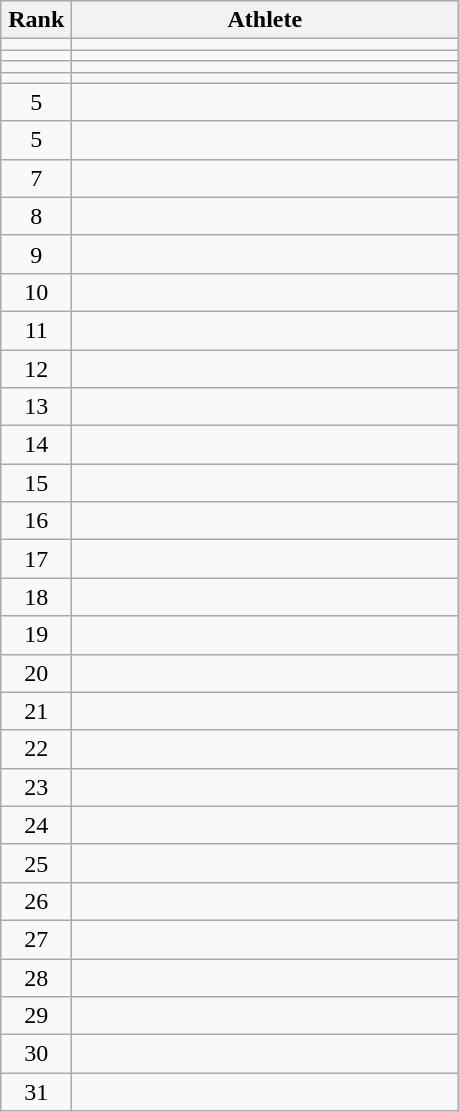<table class="wikitable" style="text-align: center;">
<tr>
<th width=40>Rank</th>
<th width=250>Athlete</th>
</tr>
<tr>
<td></td>
<td align="left"></td>
</tr>
<tr>
<td></td>
<td align="left"></td>
</tr>
<tr>
<td></td>
<td align="left"></td>
</tr>
<tr>
<td></td>
<td align="left"></td>
</tr>
<tr>
<td>5</td>
<td align="left"></td>
</tr>
<tr>
<td>5</td>
<td align="left"></td>
</tr>
<tr>
<td>7</td>
<td align="left"></td>
</tr>
<tr>
<td>8</td>
<td align="left"></td>
</tr>
<tr>
<td>9</td>
<td align="left"></td>
</tr>
<tr>
<td>10</td>
<td align="left"></td>
</tr>
<tr>
<td>11</td>
<td align="left"></td>
</tr>
<tr>
<td>12</td>
<td align="left"></td>
</tr>
<tr>
<td>13</td>
<td align="left"></td>
</tr>
<tr>
<td>14</td>
<td align="left"></td>
</tr>
<tr>
<td>15</td>
<td align="left"></td>
</tr>
<tr>
<td>16</td>
<td align="left"></td>
</tr>
<tr>
<td>17</td>
<td align="left"></td>
</tr>
<tr>
<td>18</td>
<td align="left"></td>
</tr>
<tr>
<td>19</td>
<td align="left"></td>
</tr>
<tr>
<td>20</td>
<td align="left"></td>
</tr>
<tr>
<td>21</td>
<td align="left"></td>
</tr>
<tr>
<td>22</td>
<td align="left"></td>
</tr>
<tr>
<td>23</td>
<td align="left"></td>
</tr>
<tr>
<td>24</td>
<td align="left"></td>
</tr>
<tr>
<td>25</td>
<td align="left"></td>
</tr>
<tr>
<td>26</td>
<td align="left"></td>
</tr>
<tr>
<td>27</td>
<td align="left"></td>
</tr>
<tr>
<td>28</td>
<td align="left"></td>
</tr>
<tr>
<td>29</td>
<td align="left"></td>
</tr>
<tr>
<td>30</td>
<td align="left"></td>
</tr>
<tr>
<td>31</td>
<td align="left"></td>
</tr>
</table>
